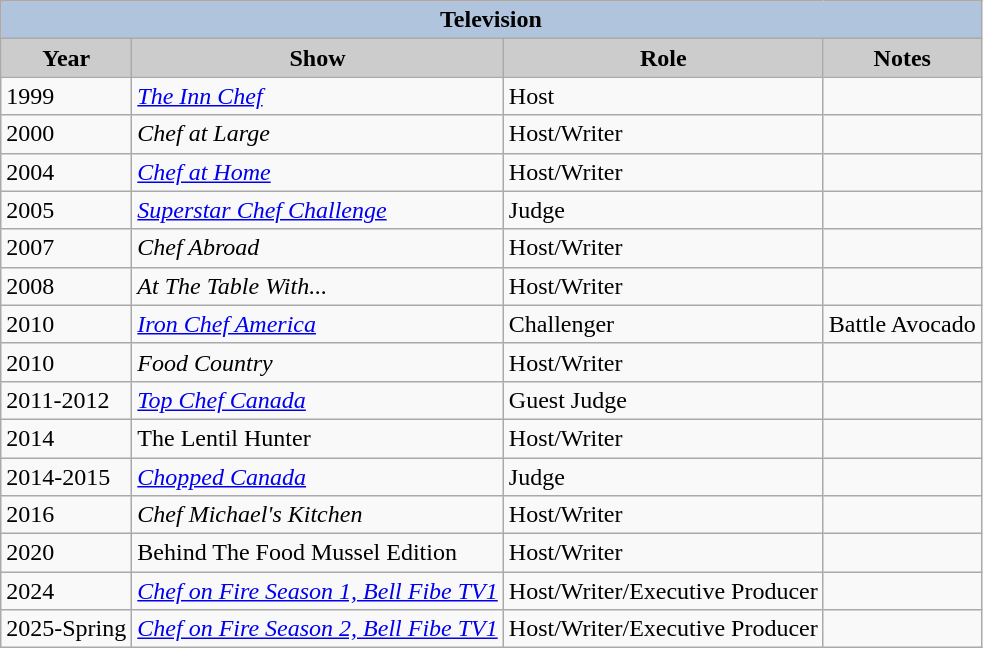<table class="wikitable" " border="2" cellpadding="4" background: #f9f9f9;>
<tr align="center">
<th colspan=4 style="background:#B0C4DE;">Television</th>
</tr>
<tr align="center">
<th style="background: #CCCCCC;">Year</th>
<th style="background: #CCCCCC;">Show</th>
<th style="background: #CCCCCC;">Role</th>
<th style="background: #CCCCCC;">Notes</th>
</tr>
<tr>
<td>1999</td>
<td><em><a href='#'>The Inn Chef</a></em></td>
<td>Host</td>
<td></td>
</tr>
<tr>
<td>2000</td>
<td><em>Chef at Large</em></td>
<td>Host/Writer</td>
<td></td>
</tr>
<tr>
<td>2004</td>
<td><em><a href='#'>Chef at Home</a></em></td>
<td>Host/Writer</td>
<td></td>
</tr>
<tr>
<td>2005</td>
<td><em><a href='#'>Superstar Chef Challenge</a></em></td>
<td>Judge</td>
<td></td>
</tr>
<tr>
<td>2007</td>
<td><em>Chef Abroad</em></td>
<td>Host/Writer</td>
<td></td>
</tr>
<tr>
<td>2008</td>
<td><em>At The Table With...</em></td>
<td>Host/Writer</td>
<td></td>
</tr>
<tr>
<td>2010</td>
<td><em><a href='#'>Iron Chef America</a></em></td>
<td>Challenger</td>
<td>Battle Avocado</td>
</tr>
<tr>
<td>2010</td>
<td><em>Food Country</em></td>
<td>Host/Writer</td>
<td></td>
</tr>
<tr>
<td>2011-2012</td>
<td><em><a href='#'>Top Chef Canada</a></em></td>
<td>Guest Judge</td>
<td></td>
</tr>
<tr>
<td>2014</td>
<td>The Lentil Hunter</td>
<td>Host/Writer</td>
<td></td>
</tr>
<tr>
<td>2014-2015</td>
<td><em><a href='#'>Chopped Canada</a></em></td>
<td>Judge</td>
<td></td>
</tr>
<tr>
<td>2016</td>
<td><em>Chef Michael's Kitchen</em></td>
<td>Host/Writer</td>
<td></td>
</tr>
<tr>
<td>2020</td>
<td>Behind The Food Mussel Edition</td>
<td>Host/Writer</td>
<td></td>
</tr>
<tr>
<td>2024</td>
<td><em><a href='#'>Chef on Fire Season 1, Bell Fibe TV1</a></em></td>
<td>Host/Writer/Executive Producer</td>
<td></td>
</tr>
<tr>
<td>2025-Spring</td>
<td><em><a href='#'>Chef on Fire Season 2, Bell Fibe TV1</a></em></td>
<td>Host/Writer/Executive Producer</td>
</tr>
</table>
